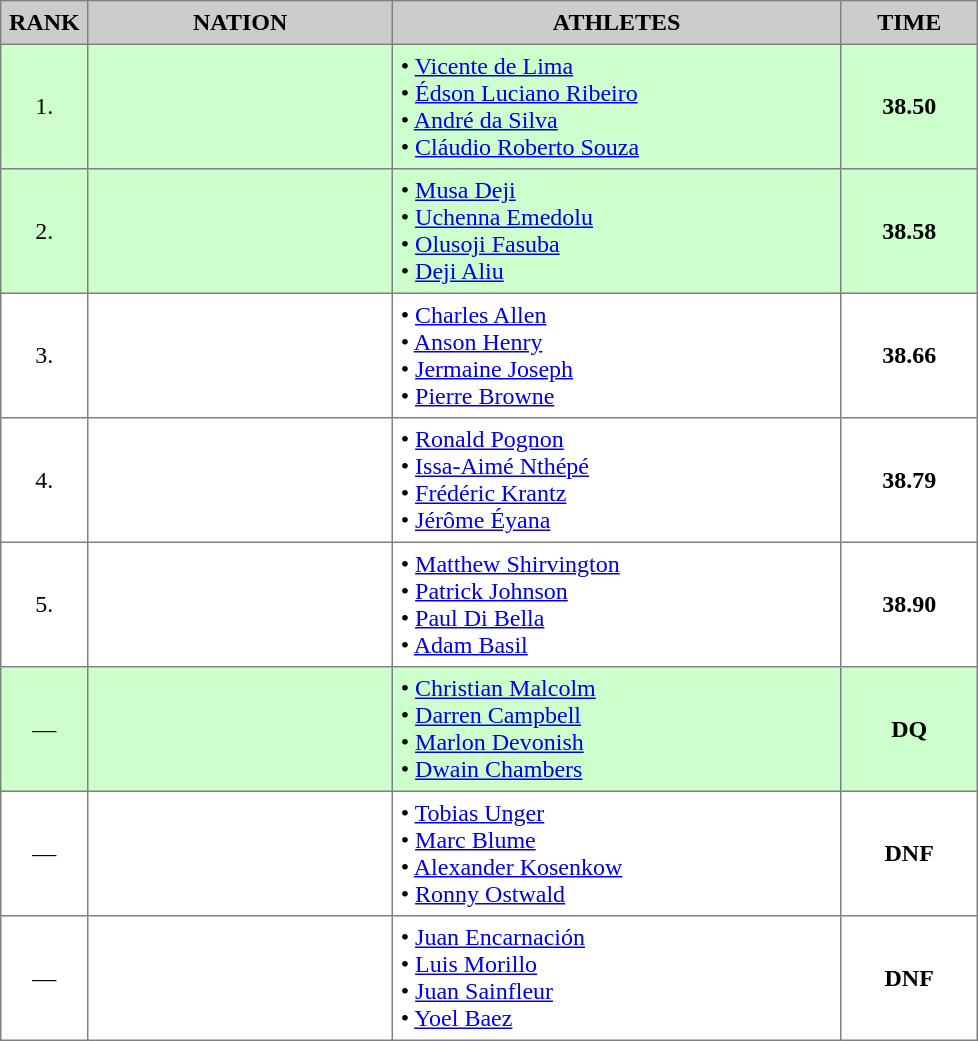<table border="1" cellspacing="2" cellpadding="5" style="border-collapse: collapse;">
<tr bgcolor="cccccc">
<th>RANK</th>
<th style="width: 12em">NATION</th>
<th style="width: 18em">ATHLETES</th>
<th style="width: 5em">TIME</th>
</tr>
<tr style="background:#ccffcc;">
<td align="center">1.</td>
<td align="center"></td>
<td>• <a href='#'>Vicente de Lima</a><br>• <a href='#'>Édson Luciano Ribeiro</a><br>• <a href='#'>André da Silva</a><br>• <a href='#'>Cláudio Roberto Souza</a></td>
<td align="center"><strong>38.50</strong></td>
</tr>
<tr style="background:#ccffcc;">
<td align="center">2.</td>
<td align="center"></td>
<td>• <a href='#'>Musa Deji</a><br>• <a href='#'>Uchenna Emedolu</a><br>• <a href='#'>Olusoji Fasuba</a><br>• <a href='#'>Deji Aliu</a></td>
<td align="center"><strong>38.58</strong></td>
</tr>
<tr>
<td align="center">3.</td>
<td align="center"></td>
<td>• <a href='#'>Charles Allen</a><br>• <a href='#'>Anson Henry</a><br>• <a href='#'>Jermaine Joseph</a><br>• <a href='#'>Pierre Browne</a></td>
<td align="center"><strong>38.66</strong></td>
</tr>
<tr>
<td align="center">4.</td>
<td align="center"></td>
<td>• <a href='#'>Ronald Pognon</a><br>• <a href='#'>Issa-Aimé Nthépé</a><br>• <a href='#'>Frédéric Krantz</a><br>• <a href='#'>Jérôme Éyana</a></td>
<td align="center"><strong>38.79</strong></td>
</tr>
<tr>
<td align="center">5.</td>
<td align="center"></td>
<td>• <a href='#'>Matthew Shirvington</a><br>• <a href='#'>Patrick Johnson</a><br>• <a href='#'>Paul Di Bella</a><br>• <a href='#'>Adam Basil</a></td>
<td align="center"><strong>38.90</strong></td>
</tr>
<tr style="background:#ccffcc;">
<td align="center">—</td>
<td align="center"></td>
<td>• <a href='#'>Christian Malcolm</a><br>• <a href='#'>Darren Campbell</a><br>• <a href='#'>Marlon Devonish</a><br>• <a href='#'>Dwain Chambers</a></td>
<td align="center"><strong>DQ</strong></td>
</tr>
<tr>
<td align="center">—</td>
<td align="center"></td>
<td>• <a href='#'>Tobias Unger</a><br>• <a href='#'>Marc Blume</a><br>• <a href='#'>Alexander Kosenkow</a><br>• <a href='#'>Ronny Ostwald</a></td>
<td align="center"><strong>DNF</strong></td>
</tr>
<tr>
<td align="center">—</td>
<td align="center"></td>
<td>• <a href='#'>Juan Encarnación</a><br>• <a href='#'>Luis Morillo</a><br>• <a href='#'>Juan Sainfleur</a><br>• <a href='#'>Yoel Baez</a></td>
<td align="center"><strong>DNF</strong></td>
</tr>
</table>
